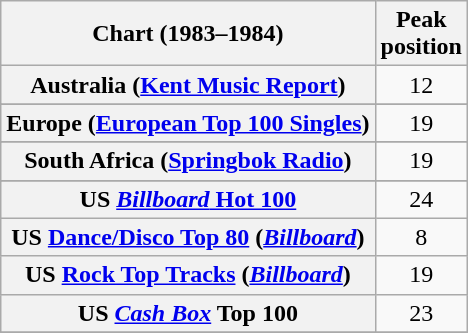<table class="wikitable sortable plainrowheaders" style="text-align:center">
<tr>
<th>Chart (1983–1984)</th>
<th>Peak<br>position</th>
</tr>
<tr>
<th scope="row">Australia (<a href='#'>Kent Music Report</a>)</th>
<td>12</td>
</tr>
<tr>
</tr>
<tr>
<th scope="row">Europe (<a href='#'>European Top 100 Singles</a>)</th>
<td>19</td>
</tr>
<tr>
</tr>
<tr>
</tr>
<tr>
</tr>
<tr>
<th scope="row">South Africa (<a href='#'>Springbok Radio</a>)</th>
<td>19</td>
</tr>
<tr>
</tr>
<tr>
</tr>
<tr>
<th scope="row">US <a href='#'><em>Billboard</em> Hot 100</a></th>
<td>24</td>
</tr>
<tr>
<th scope="row">US <a href='#'>Dance/Disco Top 80</a> (<em><a href='#'>Billboard</a></em>)</th>
<td>8</td>
</tr>
<tr>
<th scope="row">US <a href='#'>Rock Top Tracks</a> (<em><a href='#'>Billboard</a></em>)</th>
<td>19</td>
</tr>
<tr>
<th scope="row">US <a href='#'><em>Cash Box</em></a> Top 100</th>
<td>23</td>
</tr>
<tr>
</tr>
</table>
